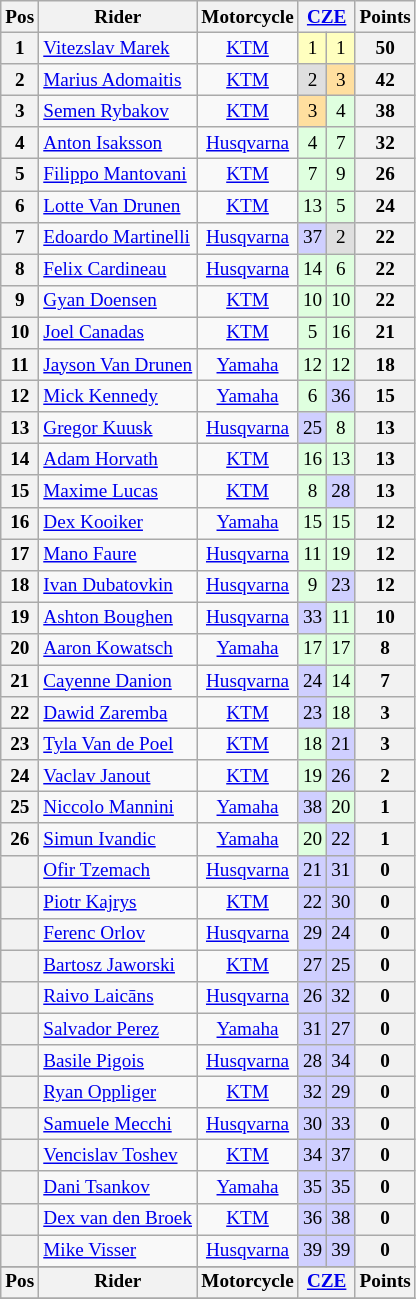<table class="wikitable" style="font-size: 80%; text-align:center">
<tr valign="top">
<th valign="middle">Pos</th>
<th valign="middle">Rider</th>
<th valign="middle">Motorcycle</th>
<th colspan=2><a href='#'>CZE</a><br></th>
<th valign="middle">Points</th>
</tr>
<tr>
<th>1</th>
<td align=left> <a href='#'>Vitezslav Marek</a></td>
<td><a href='#'>KTM</a></td>
<td style="background:#ffffbf;">1</td>
<td style="background:#ffffbf;">1</td>
<th>50</th>
</tr>
<tr>
<th>2</th>
<td align=left> <a href='#'>Marius Adomaitis</a></td>
<td><a href='#'>KTM</a></td>
<td style="background:#dfdfdf;">2</td>
<td style="background:#ffdf9f;">3</td>
<th>42</th>
</tr>
<tr>
<th>3</th>
<td align=left> <a href='#'>Semen Rybakov</a></td>
<td><a href='#'>KTM</a></td>
<td style="background:#ffdf9f;">3</td>
<td style="background:#dfffdf;">4</td>
<th>38</th>
</tr>
<tr>
<th>4</th>
<td align=left> <a href='#'>Anton Isaksson</a></td>
<td><a href='#'>Husqvarna</a></td>
<td style="background:#dfffdf;">4</td>
<td style="background:#dfffdf;">7</td>
<th>32</th>
</tr>
<tr>
<th>5</th>
<td align=left> <a href='#'>Filippo Mantovani</a></td>
<td><a href='#'>KTM</a></td>
<td style="background:#dfffdf;">7</td>
<td style="background:#dfffdf;">9</td>
<th>26</th>
</tr>
<tr>
<th>6</th>
<td align=left> <a href='#'>Lotte Van Drunen</a></td>
<td><a href='#'>KTM</a></td>
<td style="background:#dfffdf;">13</td>
<td style="background:#dfffdf;">5</td>
<th>24</th>
</tr>
<tr>
<th>7</th>
<td align=left> <a href='#'>Edoardo Martinelli</a></td>
<td><a href='#'>Husqvarna</a></td>
<td style="background:#cfcfff;">37</td>
<td style="background:#dfdfdf;">2</td>
<th>22</th>
</tr>
<tr>
<th>8</th>
<td align=left> <a href='#'>Felix Cardineau</a></td>
<td><a href='#'>Husqvarna</a></td>
<td style="background:#dfffdf;">14</td>
<td style="background:#dfffdf;">6</td>
<th>22</th>
</tr>
<tr>
<th>9</th>
<td align=left> <a href='#'>Gyan Doensen</a></td>
<td><a href='#'>KTM</a></td>
<td style="background:#dfffdf;">10</td>
<td style="background:#dfffdf;">10</td>
<th>22</th>
</tr>
<tr>
<th>10</th>
<td align=left> <a href='#'>Joel Canadas</a></td>
<td><a href='#'>KTM</a></td>
<td style="background:#dfffdf;">5</td>
<td style="background:#dfffdf;">16</td>
<th>21</th>
</tr>
<tr>
<th>11</th>
<td align=left> <a href='#'>Jayson Van Drunen</a></td>
<td><a href='#'>Yamaha</a></td>
<td style="background:#dfffdf;">12</td>
<td style="background:#dfffdf;">12</td>
<th>18</th>
</tr>
<tr>
<th>12</th>
<td align=left> <a href='#'>Mick Kennedy</a></td>
<td><a href='#'>Yamaha</a></td>
<td style="background:#dfffdf;">6</td>
<td style="background:#cfcfff;">36</td>
<th>15</th>
</tr>
<tr>
<th>13</th>
<td align=left> <a href='#'>Gregor Kuusk</a></td>
<td><a href='#'>Husqvarna</a></td>
<td style="background:#cfcfff;">25</td>
<td style="background:#dfffdf;">8</td>
<th>13</th>
</tr>
<tr>
<th>14</th>
<td align=left> <a href='#'>Adam Horvath</a></td>
<td><a href='#'>KTM</a></td>
<td style="background:#dfffdf;">16</td>
<td style="background:#dfffdf;">13</td>
<th>13</th>
</tr>
<tr>
<th>15</th>
<td align=left> <a href='#'>Maxime Lucas</a></td>
<td><a href='#'>KTM</a></td>
<td style="background:#dfffdf;">8</td>
<td style="background:#cfcfff;">28</td>
<th>13</th>
</tr>
<tr>
<th>16</th>
<td align=left> <a href='#'>Dex Kooiker</a></td>
<td><a href='#'>Yamaha</a></td>
<td style="background:#dfffdf;">15</td>
<td style="background:#dfffdf;">15</td>
<th>12</th>
</tr>
<tr>
<th>17</th>
<td align=left> <a href='#'>Mano Faure</a></td>
<td><a href='#'>Husqvarna</a></td>
<td style="background:#dfffdf;">11</td>
<td style="background:#dfffdf;">19</td>
<th>12</th>
</tr>
<tr>
<th>18</th>
<td align=left> <a href='#'>Ivan Dubatovkin</a></td>
<td><a href='#'>Husqvarna</a></td>
<td style="background:#dfffdf;">9</td>
<td style="background:#cfcfff;">23</td>
<th>12</th>
</tr>
<tr>
<th>19</th>
<td align=left> <a href='#'>Ashton Boughen</a></td>
<td><a href='#'>Husqvarna</a></td>
<td style="background:#cfcfff;">33</td>
<td style="background:#dfffdf;">11</td>
<th>10</th>
</tr>
<tr>
<th>20</th>
<td align=left> <a href='#'>Aaron Kowatsch</a></td>
<td><a href='#'>Yamaha</a></td>
<td style="background:#dfffdf;">17</td>
<td style="background:#dfffdf;">17</td>
<th>8</th>
</tr>
<tr>
<th>21</th>
<td align=left> <a href='#'>Cayenne Danion</a></td>
<td><a href='#'>Husqvarna</a></td>
<td style="background:#cfcfff;">24</td>
<td style="background:#dfffdf;">14</td>
<th>7</th>
</tr>
<tr>
<th>22</th>
<td align=left> <a href='#'>Dawid Zaremba</a></td>
<td><a href='#'>KTM</a></td>
<td style="background:#cfcfff;">23</td>
<td style="background:#dfffdf;">18</td>
<th>3</th>
</tr>
<tr>
<th>23</th>
<td align=left> <a href='#'>Tyla Van de Poel</a></td>
<td><a href='#'>KTM</a></td>
<td style="background:#dfffdf;">18</td>
<td style="background:#cfcfff;">21</td>
<th>3</th>
</tr>
<tr>
<th>24</th>
<td align=left> <a href='#'>Vaclav Janout</a></td>
<td><a href='#'>KTM</a></td>
<td style="background:#dfffdf;">19</td>
<td style="background:#cfcfff;">26</td>
<th>2</th>
</tr>
<tr>
<th>25</th>
<td align=left> <a href='#'>Niccolo Mannini</a></td>
<td><a href='#'>Yamaha</a></td>
<td style="background:#cfcfff;">38</td>
<td style="background:#dfffdf;">20</td>
<th>1</th>
</tr>
<tr>
<th>26</th>
<td align=left> <a href='#'>Simun Ivandic</a></td>
<td><a href='#'>Yamaha</a></td>
<td style="background:#dfffdf;">20</td>
<td style="background:#cfcfff;">22</td>
<th>1</th>
</tr>
<tr>
<th></th>
<td align=left> <a href='#'>Ofir Tzemach</a></td>
<td><a href='#'>Husqvarna</a></td>
<td style="background:#cfcfff;">21</td>
<td style="background:#cfcfff;">31</td>
<th>0</th>
</tr>
<tr>
<th></th>
<td align=left> <a href='#'>Piotr Kajrys</a></td>
<td><a href='#'>KTM</a></td>
<td style="background:#cfcfff;">22</td>
<td style="background:#cfcfff;">30</td>
<th>0</th>
</tr>
<tr>
<th></th>
<td align=left> <a href='#'>Ferenc Orlov</a></td>
<td><a href='#'>Husqvarna</a></td>
<td style="background:#cfcfff;">29</td>
<td style="background:#cfcfff;">24</td>
<th>0</th>
</tr>
<tr>
<th></th>
<td align=left> <a href='#'>Bartosz Jaworski</a></td>
<td><a href='#'>KTM</a></td>
<td style="background:#cfcfff;">27</td>
<td style="background:#cfcfff;">25</td>
<th>0</th>
</tr>
<tr>
<th></th>
<td align=left> <a href='#'>Raivo Laicāns</a></td>
<td><a href='#'>Husqvarna</a></td>
<td style="background:#cfcfff;">26</td>
<td style="background:#cfcfff;">32</td>
<th>0</th>
</tr>
<tr>
<th></th>
<td align=left> <a href='#'>Salvador Perez</a></td>
<td><a href='#'>Yamaha</a></td>
<td style="background:#cfcfff;">31</td>
<td style="background:#cfcfff;">27</td>
<th>0</th>
</tr>
<tr>
<th></th>
<td align=left> <a href='#'>Basile Pigois</a></td>
<td><a href='#'>Husqvarna</a></td>
<td style="background:#cfcfff;">28</td>
<td style="background:#cfcfff;">34</td>
<th>0</th>
</tr>
<tr>
<th></th>
<td align=left> <a href='#'>Ryan Oppliger</a></td>
<td><a href='#'>KTM</a></td>
<td style="background:#cfcfff;">32</td>
<td style="background:#cfcfff;">29</td>
<th>0</th>
</tr>
<tr>
<th></th>
<td align=left> <a href='#'>Samuele Mecchi</a></td>
<td><a href='#'>Husqvarna</a></td>
<td style="background:#cfcfff;">30</td>
<td style="background:#cfcfff;">33</td>
<th>0</th>
</tr>
<tr>
<th></th>
<td align=left> <a href='#'>Vencislav Toshev</a></td>
<td><a href='#'>KTM</a></td>
<td style="background:#cfcfff;">34</td>
<td style="background:#cfcfff;">37</td>
<th>0</th>
</tr>
<tr>
<th></th>
<td align=left> <a href='#'>Dani Tsankov</a></td>
<td><a href='#'>Yamaha</a></td>
<td style="background:#cfcfff;">35</td>
<td style="background:#cfcfff;">35</td>
<th>0</th>
</tr>
<tr>
<th></th>
<td align=left> <a href='#'>Dex van den Broek</a></td>
<td><a href='#'>KTM</a></td>
<td style="background:#cfcfff;">36</td>
<td style="background:#cfcfff;">38</td>
<th>0</th>
</tr>
<tr>
<th></th>
<td align=left> <a href='#'>Mike Visser</a></td>
<td><a href='#'>Husqvarna</a></td>
<td style="background:#cfcfff;">39</td>
<td style="background:#cfcfff;">39</td>
<th>0</th>
</tr>
<tr>
</tr>
<tr valign="top">
<th valign="middle">Pos</th>
<th valign="middle">Rider</th>
<th valign="middle">Motorcycle</th>
<th colspan=2><a href='#'>CZE</a><br></th>
<th valign="middle">Points</th>
</tr>
<tr>
</tr>
</table>
